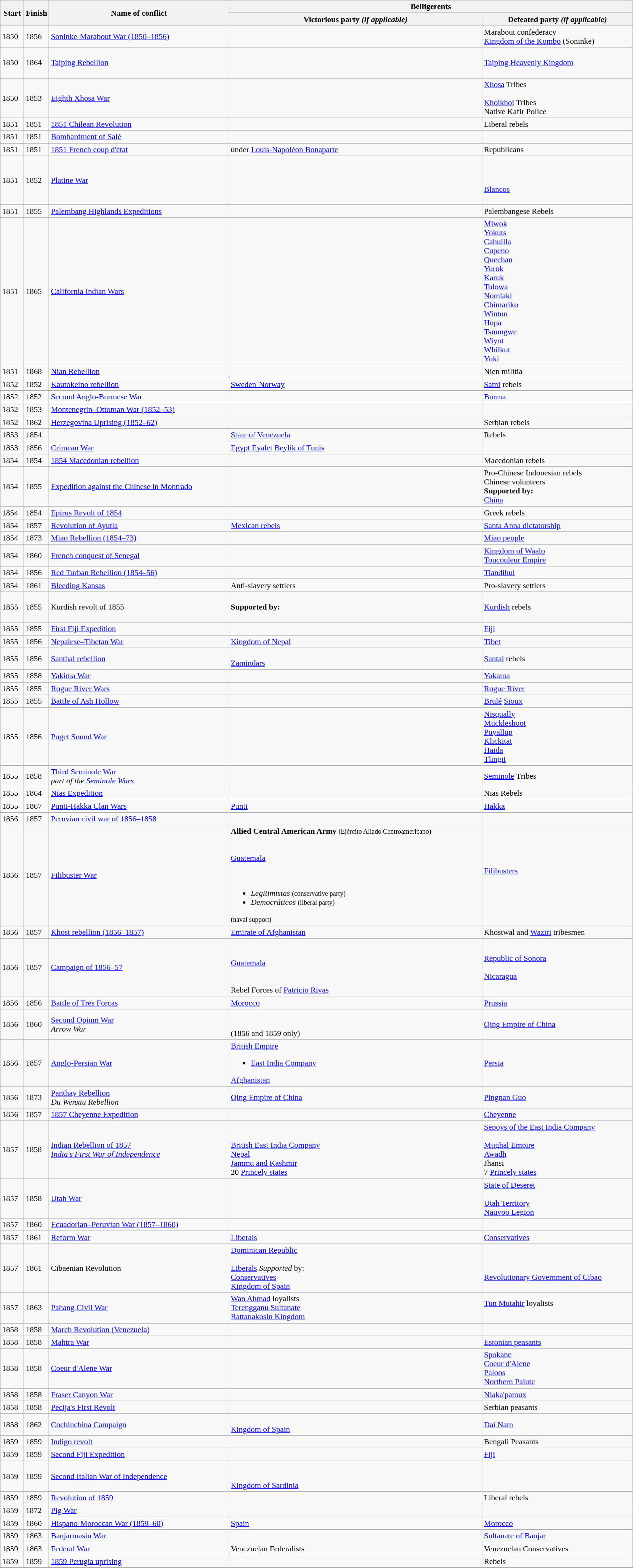<table class="wikitable sortable" width="100%">
<tr>
<th rowspan="2" width="40">Start</th>
<th rowspan="2" width="40">Finish</th>
<th rowspan="2" class="unsortable">Name of conflict</th>
<th colspan="2" class="unsortable">Belligerents</th>
</tr>
<tr>
<th>Victorious party <em>(if applicable)</em></th>
<th>Defeated party <em>(if applicable)</em></th>
</tr>
<tr>
<td>1850</td>
<td>1856</td>
<td><a href='#'>Soninke-Marabout War (1850–1856)</a></td>
<td> <br> </td>
<td>Marabout confederacy <br> <a href='#'>Kingdom of the Kombo</a> (Soninke)</td>
</tr>
<tr>
<td>1850</td>
<td>1864</td>
<td><a href='#'>Taiping Rebellion</a></td>
<td><br><br><br>
</td>
<td><a href='#'>Taiping Heavenly Kingdom</a></td>
</tr>
<tr>
<td>1850</td>
<td>1853</td>
<td><a href='#'>Eighth Xhosa War</a></td>
<td></td>
<td><a href='#'>Xhosa</a> Tribes<br><br><a href='#'>Khoikhoi</a> Tribes<br>
 Native Kafir Police</td>
</tr>
<tr>
<td>1851</td>
<td>1851</td>
<td><a href='#'>1851 Chilean Revolution</a></td>
<td></td>
<td>Liberal rebels</td>
</tr>
<tr>
<td>1851</td>
<td>1851</td>
<td><a href='#'>Bombardment of Salé</a></td>
<td></td>
<td></td>
</tr>
<tr>
<td>1851</td>
<td>1851</td>
<td><a href='#'>1851 French coup d'état</a></td>
<td> under <a href='#'>Louis-Napoléon Bonaparte</a></td>
<td>Republicans</td>
</tr>
<tr>
<td>1851</td>
<td>1852</td>
<td><a href='#'>Platine War</a></td>
<td><br><br> <br> <br><br></td>
<td> <br><br> <a href='#'>Blancos</a></td>
</tr>
<tr>
<td>1851</td>
<td>1855</td>
<td><a href='#'>Palembang Highlands Expeditions</a></td>
<td></td>
<td>Palembangese Rebels</td>
</tr>
<tr>
<td>1851</td>
<td>1865</td>
<td><a href='#'>California Indian Wars</a></td>
<td></td>
<td><a href='#'>Miwok</a><br><a href='#'>Yokuts</a><br><a href='#'>Cahuilla</a><br><a href='#'>Cupeno</a><br><a href='#'>Quechan</a><br><a href='#'>Yurok</a><br><a href='#'>Karuk</a><br><a href='#'>Tolowa</a><br><a href='#'>Nomlaki</a><br><a href='#'>Chimariko</a><br><a href='#'>Wintun</a><br><a href='#'>Hupa</a><br><a href='#'>Tsnungwe</a><br><a href='#'>Wiyot</a><br><a href='#'>Whilkut</a><br><a href='#'>Yuki</a></td>
</tr>
<tr>
<td>1851</td>
<td>1868</td>
<td><a href='#'>Nian Rebellion</a></td>
<td></td>
<td>Nien militia</td>
</tr>
<tr>
<td>1852</td>
<td>1852</td>
<td><a href='#'>Kautokeino rebellion</a></td>
<td> <a href='#'>Sweden-Norway</a></td>
<td> <a href='#'>Sami</a> rebels</td>
</tr>
<tr>
<td>1852</td>
<td>1852</td>
<td><a href='#'>Second Anglo-Burmese War</a></td>
<td></td>
<td><a href='#'>Burma</a></td>
</tr>
<tr>
<td>1852</td>
<td>1853</td>
<td><a href='#'>Montenegrin–Ottoman War (1852–53)</a></td>
<td></td>
<td></td>
</tr>
<tr>
<td>1852</td>
<td>1862</td>
<td><a href='#'>Herzegovina Uprising (1852–62)</a></td>
<td></td>
<td>Serbian rebels</td>
</tr>
<tr>
<td>1853</td>
<td>1854</td>
<td></td>
<td><a href='#'>State of Venezuela</a></td>
<td>Rebels</td>
</tr>
<tr>
<td>1853</td>
<td>1856</td>
<td><a href='#'>Crimean War</a></td>
<td>  <a href='#'>Egypt Eyalet</a> <a href='#'>Beylik of Tunis</a></td>
<td></td>
</tr>
<tr>
<td>1854</td>
<td>1854</td>
<td><a href='#'>1854 Macedonian rebellion</a></td>
<td></td>
<td>Macedonian rebels</td>
</tr>
<tr>
<td>1854</td>
<td>1855</td>
<td><a href='#'>Expedition against the Chinese in Montrado</a></td>
<td></td>
<td>Pro-Chinese Indonesian rebels<br>Chinese volunteers<br><strong>Supported by:</strong><br> <a href='#'>China</a></td>
</tr>
<tr>
<td>1854</td>
<td>1854</td>
<td><a href='#'>Epirus Revolt of 1854</a></td>
<td></td>
<td>Greek rebels</td>
</tr>
<tr>
<td>1854</td>
<td>1857</td>
<td><a href='#'>Revolution of Ayutla</a></td>
<td> <a href='#'>Mexican rebels</a></td>
<td> <a href='#'>Santa Anna dictatorship</a></td>
</tr>
<tr>
<td>1854</td>
<td>1873</td>
<td><a href='#'>Miao Rebellion (1854–73)</a></td>
<td></td>
<td><a href='#'>Miao people</a></td>
</tr>
<tr>
<td>1854</td>
<td>1860</td>
<td><a href='#'>French conquest of Senegal</a></td>
<td></td>
<td><a href='#'>Kingdom of Waalo</a><br><a href='#'>Toucouleur Empire</a></td>
</tr>
<tr>
<td>1854</td>
<td>1856</td>
<td><a href='#'>Red Turban Rebellion (1854–56)</a></td>
<td></td>
<td><a href='#'>Tiandihui</a></td>
</tr>
<tr>
<td>1854</td>
<td>1861</td>
<td><a href='#'>Bleeding Kansas</a></td>
<td>Anti-slavery settlers</td>
<td>Pro-slavery settlers</td>
</tr>
<tr>
<td>1855</td>
<td>1855</td>
<td>Kurdish revolt of 1855</td>
<td><br><strong>Supported by:</strong><br><br></td>
<td><a href='#'>Kurdish</a> rebels</td>
</tr>
<tr>
<td>1855</td>
<td>1855</td>
<td><a href='#'>First Fiji Expedition</a></td>
<td></td>
<td><a href='#'>Fiji</a></td>
</tr>
<tr>
<td>1855</td>
<td>1856</td>
<td><a href='#'>Nepalese–Tibetan War</a></td>
<td><a href='#'>Kingdom of Nepal</a></td>
<td><a href='#'>Tibet</a></td>
</tr>
<tr>
<td>1855</td>
<td>1856</td>
<td><a href='#'>Santhal rebellion</a></td>
<td> <br> <a href='#'>Zamindars</a></td>
<td><a href='#'>Santal</a> rebels</td>
</tr>
<tr>
<td>1855</td>
<td>1858</td>
<td><a href='#'>Yakima War</a></td>
<td></td>
<td><a href='#'>Yakama</a></td>
</tr>
<tr>
<td>1855</td>
<td>1855</td>
<td><a href='#'>Rogue River Wars</a></td>
<td></td>
<td><a href='#'>Rogue River</a></td>
</tr>
<tr>
<td>1855</td>
<td>1855</td>
<td><a href='#'>Battle of Ash Hollow</a></td>
<td></td>
<td><a href='#'>Brulé</a> <a href='#'>Sioux</a></td>
</tr>
<tr>
<td>1855</td>
<td>1856</td>
<td><a href='#'>Puget Sound War</a></td>
<td></td>
<td><a href='#'>Nisqually</a><br><a href='#'>Muckleshoot</a><br><a href='#'>Puyallup</a><br><a href='#'>Klickitat</a><br><a href='#'>Haida</a><br><a href='#'>Tlingit</a></td>
</tr>
<tr>
<td>1855</td>
<td>1858</td>
<td><a href='#'>Third Seminole War</a><br> <em>part of the <a href='#'>Seminole Wars</a></em></td>
<td></td>
<td><a href='#'>Seminole</a> Tribes</td>
</tr>
<tr>
<td>1855</td>
<td>1864</td>
<td><a href='#'>Nias Expedition</a></td>
<td></td>
<td>Nias Rebels</td>
</tr>
<tr>
<td>1855</td>
<td>1867</td>
<td><a href='#'>Punti-Hakka Clan Wars</a></td>
<td><a href='#'>Punti</a></td>
<td><a href='#'>Hakka</a></td>
</tr>
<tr>
<td>1856</td>
<td>1857</td>
<td><a href='#'>Peruvian civil war of 1856–1858</a></td>
<td></td>
<td></td>
</tr>
<tr>
<td>1856</td>
<td>1857</td>
<td><a href='#'>Filibuster War</a></td>
<td><strong>Allied Central American Army</strong> <small>(Ejército Aliado Centroamericano)</small><br><br>
<br>
 <a href='#'>Guatemala</a> <br>
<br>
<br><ul><li><em>Legitimistas</em> <small>(conservative party)</small></li><li><em>Democráticos</em> <small>(liberal party)</small></li></ul> <small>(naval support)</small></td>
<td> <a href='#'>Filibusters</a><br><br></td>
</tr>
<tr>
<td>1856</td>
<td>1857</td>
<td><a href='#'>Khost rebellion (1856–1857)</a></td>
<td><a href='#'>Emirate of Afghanistan</a></td>
<td>Khostwal and <a href='#'>Waziri</a> tribesmen</td>
</tr>
<tr>
<td>1856</td>
<td>1857</td>
<td><a href='#'>Campaign of 1856–57</a></td>
<td><br><br> <a href='#'>Guatemala</a><br>
<br>
<br>
 Rebel Forces of <a href='#'>Patricio Rivas</a><br></td>
<td> <a href='#'>Republic of Sonora</a><br><br> <a href='#'>Nicaragua</a></td>
</tr>
<tr>
<td>1856</td>
<td>1856</td>
<td><a href='#'>Battle of Tres Forcas</a></td>
<td> <a href='#'>Morocco</a></td>
<td> <a href='#'>Prussia</a></td>
</tr>
<tr>
<td>1856</td>
<td>1860</td>
<td><a href='#'>Second Opium War</a><br><em>Arrow War</em></td>
<td><br><br>
 (1856 and 1859 only)</td>
<td> <a href='#'>Qing Empire of China</a></td>
</tr>
<tr>
<td>1856</td>
<td>1857</td>
<td><a href='#'>Anglo-Persian War</a></td>
<td> <a href='#'>British Empire</a><br><ul><li> <a href='#'>East India Company</a></li></ul> <a href='#'>Afghanistan</a></td>
<td> <a href='#'>Persia</a></td>
</tr>
<tr>
<td>1856</td>
<td>1873</td>
<td><a href='#'>Panthay Rebellion</a><br><em>Du Wenxiu Rebellion</em></td>
<td> <a href='#'>Qing Empire of China</a></td>
<td><a href='#'>Pingnan Guo</a></td>
</tr>
<tr>
<td>1856</td>
<td>1857</td>
<td><a href='#'>1857 Cheyenne Expedition</a></td>
<td></td>
<td><a href='#'>Cheyenne</a></td>
</tr>
<tr>
<td>1857</td>
<td>1858</td>
<td><a href='#'>Indian Rebellion of 1857</a><br><em><a href='#'>India's First War of Independence</a></em></td>
<td><br><br> <a href='#'>British East India Company</a><br>
 <a href='#'>Nepal</a><br>
<a href='#'>Jammu and Kashmir</a><br>
20 <a href='#'>Princely states</a></td>
<td> <a href='#'>Sepoys of the East India Company</a><br><br><a href='#'>Mughal Empire</a><br>
 <a href='#'>Awadh</a><br>
Jhansi<br>
7 <a href='#'>Princely states</a></td>
</tr>
<tr>
<td>1857</td>
<td>1858</td>
<td><a href='#'>Utah War</a></td>
<td></td>
<td><a href='#'>State of Deseret</a><br><br><a href='#'>Utah Territory</a><br>
<a href='#'>Nauvoo Legion</a></td>
</tr>
<tr>
<td>1857</td>
<td>1860</td>
<td><a href='#'>Ecuadorian–Peruvian War (1857–1860)</a></td>
<td></td>
<td></td>
</tr>
<tr>
<td>1857</td>
<td>1861</td>
<td><a href='#'>Reform War</a></td>
<td> <a href='#'>Liberals</a> <br> </td>
<td> <a href='#'>Conservatives</a></td>
</tr>
<tr>
<td>1857</td>
<td>1861</td>
<td>Cibaenian Revolution</td>
<td> <a href='#'>Dominican Republic</a><br><br><a href='#'>Liberals</a>
<em>Supported</em> by: 
<br>
<a href='#'>Conservatives</a>
<br>
 <a href='#'>Kingdom of Spain</a>
<br></td>
<td><br><br><a href='#'>Revolutionary Government of Cibao</a></td>
</tr>
<tr>
<td>1857</td>
<td>1863</td>
<td><a href='#'>Pahang Civil War</a></td>
<td> <a href='#'>Wan Ahmad</a> loyalists<br> <a href='#'>Terengganu Sultanate</a><br> <a href='#'>Rattanakosin Kingdom</a></td>
<td> <a href='#'>Tun Mutahir</a> loyalists<br><br></td>
</tr>
<tr>
<td>1858</td>
<td>1858</td>
<td><a href='#'>March Revolution (Venezuela)</a></td>
<td></td>
<td></td>
</tr>
<tr>
<td>1858</td>
<td>1858</td>
<td><a href='#'>Mahtra War</a></td>
<td></td>
<td><a href='#'>Estonian peasants</a></td>
</tr>
<tr>
<td>1858</td>
<td>1858</td>
<td><a href='#'>Coeur d'Alene War</a></td>
<td></td>
<td><a href='#'>Spokane</a><br><a href='#'>Coeur d'Alene</a><br><a href='#'>Paloos</a><br><a href='#'>Northern Paiute</a></td>
</tr>
<tr>
<td>1858</td>
<td>1858</td>
<td><a href='#'>Fraser Canyon War</a></td>
<td><br></td>
<td><a href='#'>Nlaka'pamux</a></td>
</tr>
<tr>
<td>1858</td>
<td>1858</td>
<td><a href='#'>Pecija's First Revolt</a></td>
<td></td>
<td>Serbian peasants</td>
</tr>
<tr>
<td>1858</td>
<td>1862</td>
<td><a href='#'>Cochinchina Campaign</a></td>
<td><br> <a href='#'>Kingdom of Spain</a></td>
<td><a href='#'>Dai Nam</a></td>
</tr>
<tr>
<td>1859</td>
<td>1859</td>
<td><a href='#'>Indigo revolt</a></td>
<td></td>
<td>Bengali Peasants</td>
</tr>
<tr>
<td>1859</td>
<td>1859</td>
<td><a href='#'>Second Fiji Expedition</a></td>
<td></td>
<td><a href='#'>Fiji</a></td>
</tr>
<tr>
<td>1859</td>
<td>1859</td>
<td><a href='#'>Second Italian War of Independence</a></td>
<td><br><br> <a href='#'>Kingdom of Sardinia</a></td>
<td></td>
</tr>
<tr>
<td>1859</td>
<td>1859</td>
<td><a href='#'>Revolution of 1859</a></td>
<td></td>
<td>Liberal rebels</td>
</tr>
<tr>
<td>1859</td>
<td>1872</td>
<td><a href='#'>Pig War</a></td>
<td></td>
<td></td>
</tr>
<tr>
<td>1859</td>
<td>1860</td>
<td><a href='#'>Hispano-Moroccan War (1859–60)</a></td>
<td> <a href='#'>Spain</a></td>
<td> <a href='#'>Morocco</a></td>
</tr>
<tr>
<td>1859</td>
<td>1863</td>
<td><a href='#'>Banjarmasin War</a></td>
<td></td>
<td><a href='#'>Sultanate of Banjar</a></td>
</tr>
<tr>
<td>1859</td>
<td>1863</td>
<td><a href='#'>Federal War</a></td>
<td> Venezuelan Federalists</td>
<td> Venezuelan Conservatives</td>
</tr>
<tr>
<td>1859</td>
<td>1859</td>
<td><a href='#'>1859 Perugia uprising</a></td>
<td></td>
<td>Rebels</td>
</tr>
</table>
